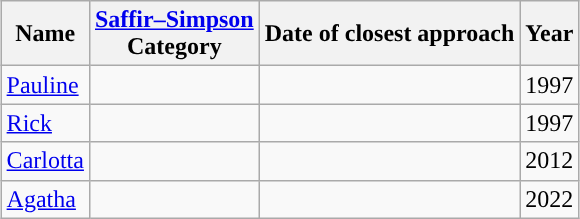<table class = "wikitable" style="margin:1em auto;">
<tr>
<th>Name</th>
<th><a href='#'>Saffir–Simpson</a><br>Category</th>
<th>Date of closest approach</th>
<th>Year</th>
</tr>
<tr>
<td><a href='#'>Pauline</a></td>
<td></td>
<td></td>
<td>1997</td>
</tr>
<tr>
<td><a href='#'>Rick</a></td>
<td></td>
<td></td>
<td>1997</td>
</tr>
<tr>
<td><a href='#'>Carlotta</a></td>
<td></td>
<td></td>
<td>2012</td>
</tr>
<tr>
<td><a href='#'>Agatha</a></td>
<td></td>
<td></td>
<td>2022</td>
</tr>
</table>
